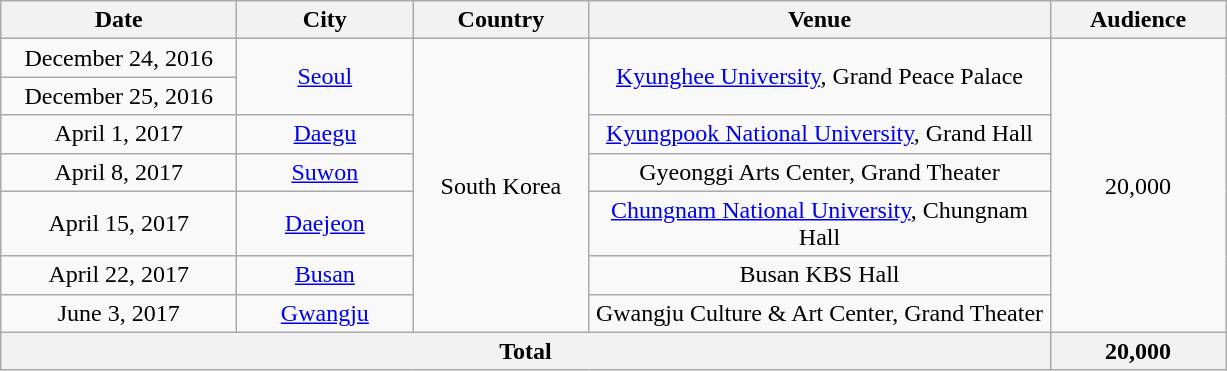<table class="wikitable" style="text-align:center">
<tr>
<th scope="col" width="150">Date</th>
<th scope="col" width="110">City</th>
<th scope="col" width="110">Country</th>
<th scope="col" width="300">Venue</th>
<th scope="col" width="110">Audience</th>
</tr>
<tr>
<td>December 24, 2016</td>
<td rowspan="2"><a href='#'>Seoul</a></td>
<td rowspan="7">South Korea</td>
<td rowspan="2"><a href='#'>Kyunghee University</a>, Grand Peace Palace</td>
<td rowspan="7">20,000</td>
</tr>
<tr>
<td>December 25, 2016</td>
</tr>
<tr>
<td>April 1, 2017</td>
<td><a href='#'>Daegu</a></td>
<td><a href='#'>Kyungpook National University</a>, Grand Hall</td>
</tr>
<tr>
<td>April 8, 2017</td>
<td><a href='#'>Suwon</a></td>
<td>Gyeonggi Arts Center, Grand Theater</td>
</tr>
<tr>
<td>April 15, 2017</td>
<td><a href='#'>Daejeon</a></td>
<td><a href='#'>Chungnam National University</a>, Chungnam Hall</td>
</tr>
<tr>
<td>April 22, 2017</td>
<td><a href='#'>Busan</a></td>
<td>Busan KBS Hall</td>
</tr>
<tr>
<td>June 3, 2017</td>
<td><a href='#'>Gwangju</a></td>
<td>Gwangju Culture & Art Center, Grand Theater</td>
</tr>
<tr>
<th colspan="4">Total</th>
<th>20,000</th>
</tr>
</table>
